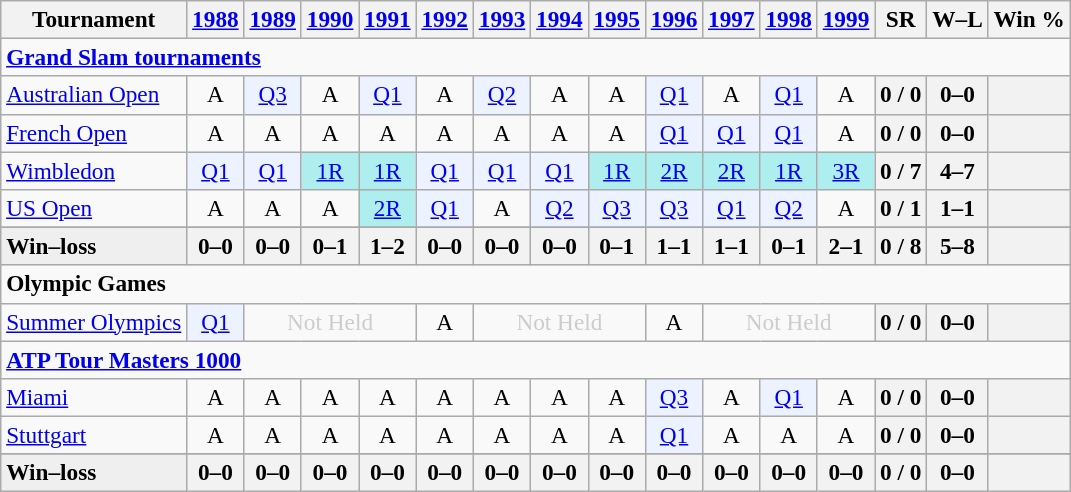<table class=wikitable style="text-align:center; font-size:97%">
<tr>
<th>Tournament</th>
<th><a href='#'>1988</a></th>
<th><a href='#'>1989</a></th>
<th><a href='#'>1990</a></th>
<th><a href='#'>1991</a></th>
<th><a href='#'>1992</a></th>
<th><a href='#'>1993</a></th>
<th><a href='#'>1994</a></th>
<th><a href='#'>1995</a></th>
<th><a href='#'>1996</a></th>
<th><a href='#'>1997</a></th>
<th><a href='#'>1998</a></th>
<th><a href='#'>1999</a></th>
<th>SR</th>
<th>W–L</th>
<th>Win %</th>
</tr>
<tr>
<td colspan=23 align=left><strong><a href='#'>Grand Slam tournaments</a></strong></td>
</tr>
<tr>
<td align=left><a href='#'>Australian Open</a></td>
<td>A</td>
<td bgcolor=ecf2ff><a href='#'>Q3</a></td>
<td>A</td>
<td bgcolor=ecf2ff><a href='#'>Q1</a></td>
<td>A</td>
<td bgcolor=ecf2ff><a href='#'>Q2</a></td>
<td>A</td>
<td>A</td>
<td bgcolor=ecf2ff><a href='#'>Q1</a></td>
<td>A</td>
<td bgcolor=ecf2ff><a href='#'>Q1</a></td>
<td>A</td>
<th>0 / 0</th>
<th>0–0</th>
<th></th>
</tr>
<tr>
<td align=left><a href='#'>French Open</a></td>
<td>A</td>
<td>A</td>
<td>A</td>
<td>A</td>
<td>A</td>
<td>A</td>
<td>A</td>
<td>A</td>
<td bgcolor=ecf2ff><a href='#'>Q1</a></td>
<td bgcolor=ecf2ff><a href='#'>Q1</a></td>
<td bgcolor=ecf2ff><a href='#'>Q1</a></td>
<td>A</td>
<th>0 / 0</th>
<th>0–0</th>
<th></th>
</tr>
<tr>
<td align=left><a href='#'>Wimbledon</a></td>
<td bgcolor=ecf2ff><a href='#'>Q1</a></td>
<td bgcolor=ecf2ff><a href='#'>Q1</a></td>
<td bgcolor=afeeee><a href='#'>1R</a></td>
<td bgcolor=afeeee><a href='#'>1R</a></td>
<td bgcolor=ecf2ff><a href='#'>Q1</a></td>
<td bgcolor=ecf2ff><a href='#'>Q1</a></td>
<td bgcolor=ecf2ff><a href='#'>Q1</a></td>
<td bgcolor=afeeee><a href='#'>1R</a></td>
<td bgcolor=afeeee><a href='#'>2R</a></td>
<td bgcolor=afeeee><a href='#'>2R</a></td>
<td bgcolor=afeeee><a href='#'>1R</a></td>
<td bgcolor=afeeee><a href='#'>3R</a></td>
<th>0 / 7</th>
<th>4–7</th>
<th></th>
</tr>
<tr>
<td align=left><a href='#'>US Open</a></td>
<td>A</td>
<td>A</td>
<td>A</td>
<td bgcolor=afeeee><a href='#'>2R</a></td>
<td bgcolor=ecf2ff><a href='#'>Q1</a></td>
<td>A</td>
<td bgcolor=ecf2ff><a href='#'>Q2</a></td>
<td bgcolor=ecf2ff><a href='#'>Q3</a></td>
<td bgcolor=ecf2ff><a href='#'>Q3</a></td>
<td bgcolor=ecf2ff><a href='#'>Q1</a></td>
<td bgcolor=ecf2ff><a href='#'>Q2</a></td>
<td>A</td>
<th>0 / 1</th>
<th>1–1</th>
<th></th>
</tr>
<tr>
</tr>
<tr style=font-weight:bold;background:#efefef>
<td style=text-align:left>Win–loss</td>
<th>0–0</th>
<th>0–0</th>
<th>0–1</th>
<th>1–2</th>
<th>0–0</th>
<th>0–0</th>
<th>0–0</th>
<th>0–1</th>
<th>1–1</th>
<th>1–1</th>
<th>0–1</th>
<th>2–1</th>
<th>0 / 8</th>
<th>5–8</th>
<th></th>
</tr>
<tr>
<td colspan=22 align=left><strong>Olympic Games</strong></td>
</tr>
<tr>
<td align=left><a href='#'>Summer Olympics</a></td>
<td style=background:#ecf2ff><a href='#'>Q1</a></td>
<td colspan=3 style=color:#cccccc>Not Held</td>
<td>A</td>
<td colspan=3 style=color:#cccccc>Not Held</td>
<td>A</td>
<td colspan=3 style=color:#cccccc>Not Held</td>
<th>0 / 0</th>
<th>0–0</th>
<th></th>
</tr>
<tr>
<td colspan=25 style=text-align:left><strong><a href='#'>ATP Tour Masters 1000</a></strong></td>
</tr>
<tr>
<td align=left><a href='#'>Miami</a></td>
<td>A</td>
<td>A</td>
<td>A</td>
<td>A</td>
<td>A</td>
<td>A</td>
<td>A</td>
<td>A</td>
<td bgcolor=ecf2ff><a href='#'>Q3</a></td>
<td>A</td>
<td bgcolor=ecf2ff><a href='#'>Q1</a></td>
<td>A</td>
<th>0 / 0</th>
<th>0–0</th>
<th></th>
</tr>
<tr>
<td align=left><a href='#'>Stuttgart</a></td>
<td>A</td>
<td>A</td>
<td>A</td>
<td>A</td>
<td>A</td>
<td>A</td>
<td>A</td>
<td>A</td>
<td bgcolor=ecf2ff><a href='#'>Q1</a></td>
<td>A</td>
<td>A</td>
<td>A</td>
<th>0 / 0</th>
<th>0–0</th>
<th></th>
</tr>
<tr>
</tr>
<tr style=font-weight:bold;background:#efefef>
<td style=text-align:left>Win–loss</td>
<th>0–0</th>
<th>0–0</th>
<th>0–0</th>
<th>0–0</th>
<th>0–0</th>
<th>0–0</th>
<th>0–0</th>
<th>0–0</th>
<th>0–0</th>
<th>0–0</th>
<th>0–0</th>
<th>0–0</th>
<th>0 / 0</th>
<th>0–0</th>
<th></th>
</tr>
</table>
